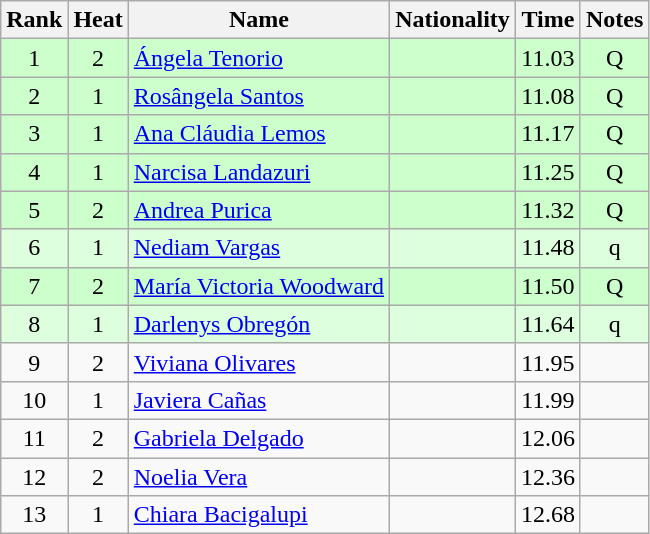<table class="wikitable sortable" style="text-align:center">
<tr>
<th>Rank</th>
<th>Heat</th>
<th>Name</th>
<th>Nationality</th>
<th>Time</th>
<th>Notes</th>
</tr>
<tr bgcolor=ccffcc>
<td>1</td>
<td>2</td>
<td align=left><a href='#'>Ángela Tenorio</a></td>
<td align=left></td>
<td>11.03</td>
<td>Q</td>
</tr>
<tr bgcolor=ccffcc>
<td>2</td>
<td>1</td>
<td align=left><a href='#'>Rosângela Santos</a></td>
<td align=left></td>
<td>11.08</td>
<td>Q</td>
</tr>
<tr bgcolor=ccffcc>
<td>3</td>
<td>1</td>
<td align=left><a href='#'>Ana Cláudia Lemos</a></td>
<td align=left></td>
<td>11.17</td>
<td>Q</td>
</tr>
<tr bgcolor=ccffcc>
<td>4</td>
<td>1</td>
<td align=left><a href='#'>Narcisa Landazuri</a></td>
<td align=left></td>
<td>11.25</td>
<td>Q</td>
</tr>
<tr bgcolor=ccffcc>
<td>5</td>
<td>2</td>
<td align=left><a href='#'>Andrea Purica</a></td>
<td align=left></td>
<td>11.32</td>
<td>Q</td>
</tr>
<tr bgcolor=ddffdd>
<td>6</td>
<td>1</td>
<td align=left><a href='#'>Nediam Vargas</a></td>
<td align=left></td>
<td>11.48</td>
<td>q</td>
</tr>
<tr bgcolor=ccffcc>
<td>7</td>
<td>2</td>
<td align=left><a href='#'>María Victoria Woodward</a></td>
<td align=left></td>
<td>11.50</td>
<td>Q</td>
</tr>
<tr bgcolor=ddffdd>
<td>8</td>
<td>1</td>
<td align=left><a href='#'>Darlenys Obregón</a></td>
<td align=left></td>
<td>11.64</td>
<td>q</td>
</tr>
<tr>
<td>9</td>
<td>2</td>
<td align=left><a href='#'>Viviana Olivares</a></td>
<td align=left></td>
<td>11.95</td>
<td></td>
</tr>
<tr>
<td>10</td>
<td>1</td>
<td align=left><a href='#'>Javiera Cañas</a></td>
<td align=left></td>
<td>11.99</td>
<td></td>
</tr>
<tr>
<td>11</td>
<td>2</td>
<td align=left><a href='#'>Gabriela Delgado</a></td>
<td align=left></td>
<td>12.06</td>
<td></td>
</tr>
<tr>
<td>12</td>
<td>2</td>
<td align=left><a href='#'>Noelia Vera</a></td>
<td align=left></td>
<td>12.36</td>
<td></td>
</tr>
<tr>
<td>13</td>
<td>1</td>
<td align=left><a href='#'>Chiara Bacigalupi</a></td>
<td align=left></td>
<td>12.68</td>
<td></td>
</tr>
</table>
